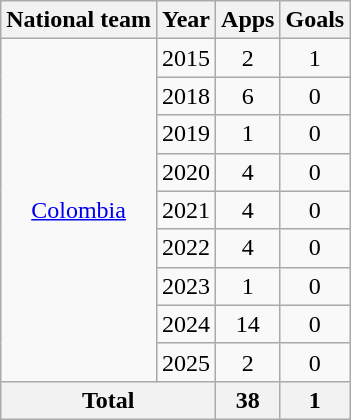<table class="wikitable" style="text-align:center">
<tr>
<th>National team</th>
<th>Year</th>
<th>Apps</th>
<th>Goals</th>
</tr>
<tr>
<td rowspan="9"><a href='#'>Colombia</a></td>
<td>2015</td>
<td>2</td>
<td>1</td>
</tr>
<tr>
<td>2018</td>
<td>6</td>
<td>0</td>
</tr>
<tr>
<td>2019</td>
<td>1</td>
<td>0</td>
</tr>
<tr>
<td>2020</td>
<td>4</td>
<td>0</td>
</tr>
<tr>
<td>2021</td>
<td>4</td>
<td>0</td>
</tr>
<tr>
<td>2022</td>
<td>4</td>
<td>0</td>
</tr>
<tr>
<td>2023</td>
<td>1</td>
<td>0</td>
</tr>
<tr>
<td>2024</td>
<td>14</td>
<td>0</td>
</tr>
<tr>
<td>2025</td>
<td>2</td>
<td>0</td>
</tr>
<tr>
<th colspan="2">Total</th>
<th>38</th>
<th>1</th>
</tr>
</table>
